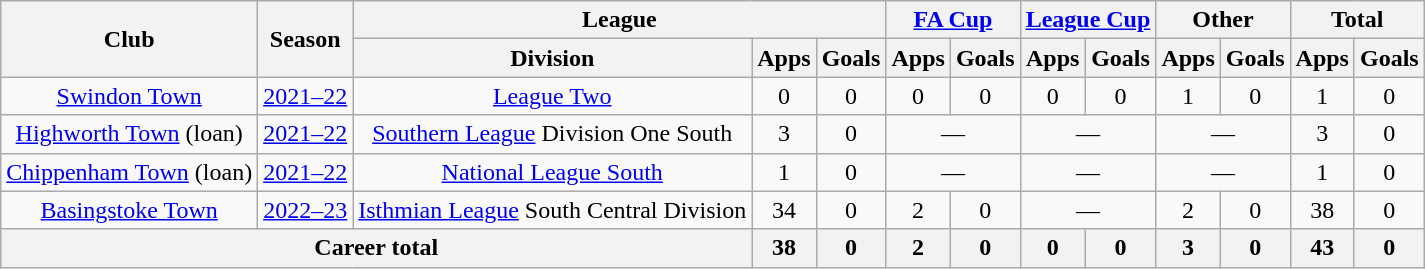<table class="wikitable" style="text-align:center">
<tr>
<th rowspan="2">Club</th>
<th rowspan="2">Season</th>
<th colspan="3">League</th>
<th colspan="2"><a href='#'>FA Cup</a></th>
<th colspan="2"><a href='#'>League Cup</a></th>
<th colspan="2">Other</th>
<th colspan="2">Total</th>
</tr>
<tr>
<th>Division</th>
<th>Apps</th>
<th>Goals</th>
<th>Apps</th>
<th>Goals</th>
<th>Apps</th>
<th>Goals</th>
<th>Apps</th>
<th>Goals</th>
<th>Apps</th>
<th>Goals</th>
</tr>
<tr>
<td><a href='#'>Swindon Town</a></td>
<td><a href='#'>2021–22</a></td>
<td><a href='#'>League Two</a></td>
<td>0</td>
<td>0</td>
<td>0</td>
<td>0</td>
<td>0</td>
<td>0</td>
<td>1</td>
<td>0</td>
<td>1</td>
<td>0</td>
</tr>
<tr>
<td><a href='#'>Highworth Town</a> (loan)</td>
<td><a href='#'>2021–22</a></td>
<td><a href='#'>Southern League</a> Division One South</td>
<td>3</td>
<td>0</td>
<td colspan="2">—</td>
<td colspan="2">—</td>
<td colspan="2">—</td>
<td>3</td>
<td>0</td>
</tr>
<tr>
<td><a href='#'>Chippenham Town</a> (loan)</td>
<td><a href='#'>2021–22</a></td>
<td><a href='#'>National League South</a></td>
<td>1</td>
<td>0</td>
<td colspan="2">—</td>
<td colspan="2">—</td>
<td colspan="2">—</td>
<td>1</td>
<td>0</td>
</tr>
<tr>
<td><a href='#'>Basingstoke Town</a></td>
<td><a href='#'>2022–23</a></td>
<td><a href='#'>Isthmian League</a> South Central Division</td>
<td>34</td>
<td>0</td>
<td>2</td>
<td>0</td>
<td colspan="2">—</td>
<td>2</td>
<td>0</td>
<td>38</td>
<td>0</td>
</tr>
<tr>
<th colspan=3>Career total</th>
<th>38</th>
<th>0</th>
<th>2</th>
<th>0</th>
<th>0</th>
<th>0</th>
<th>3</th>
<th>0</th>
<th>43</th>
<th>0</th>
</tr>
</table>
